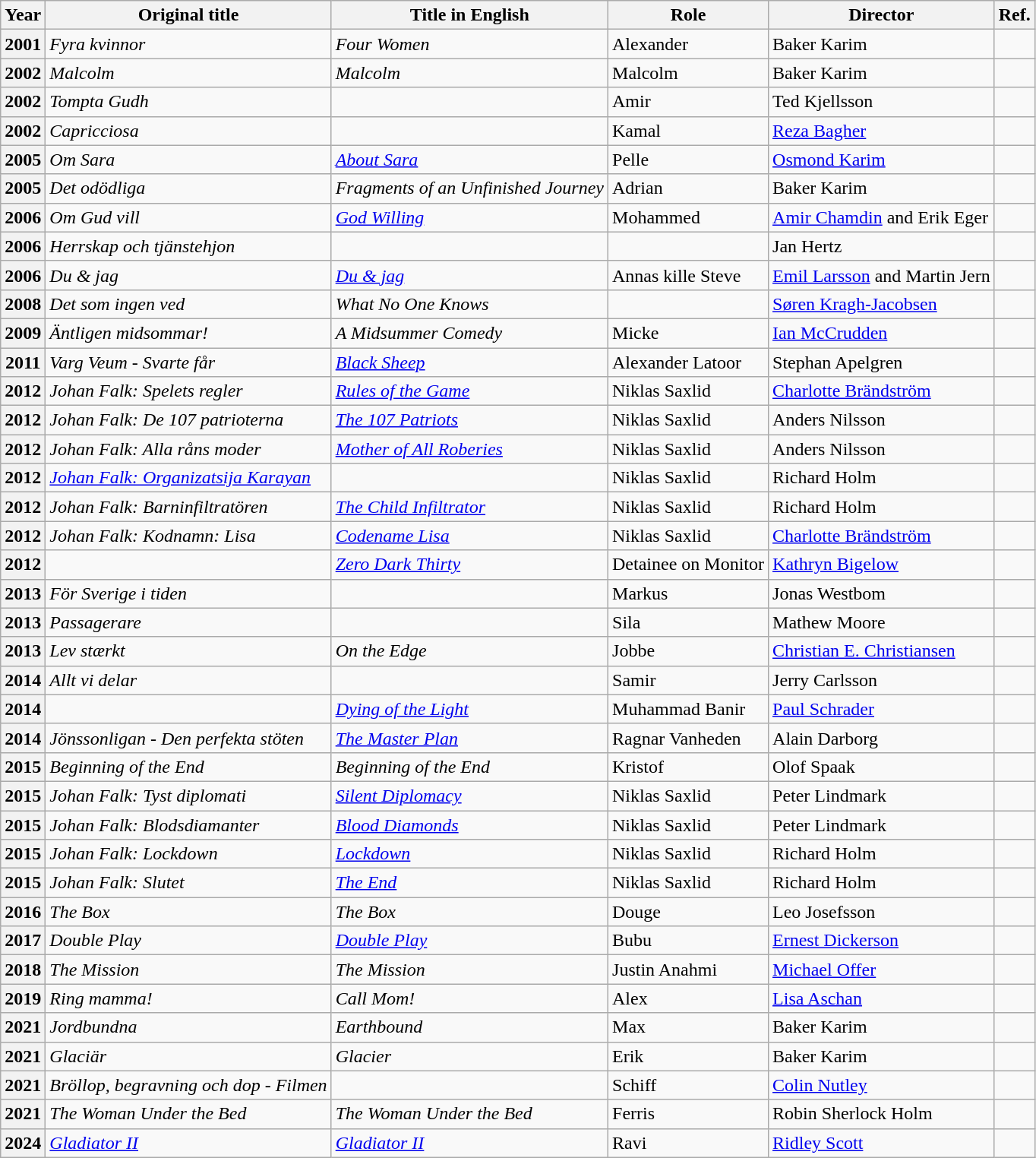<table class="wikitable plainrowheaders sortable">
<tr>
<th scope="col">Year</th>
<th scope="col">Original title</th>
<th scope="col">Title in English</th>
<th scope="col">Role</th>
<th scope="col">Director</th>
<th>Ref.</th>
</tr>
<tr>
<th scope="row">2001</th>
<td><em>Fyra kvinnor</em></td>
<td><em>Four Women</em></td>
<td>Alexander</td>
<td>Baker Karim</td>
<td></td>
</tr>
<tr>
<th scope="row">2002</th>
<td><em>Malcolm</em></td>
<td><em>Malcolm</em></td>
<td>Malcolm</td>
<td>Baker Karim</td>
<td></td>
</tr>
<tr>
<th scope="row">2002</th>
<td><em>Tompta Gudh</em></td>
<td></td>
<td>Amir</td>
<td>Ted Kjellsson</td>
<td></td>
</tr>
<tr>
<th scope="row">2002</th>
<td><em>Capricciosa</em></td>
<td></td>
<td>Kamal</td>
<td><a href='#'>Reza Bagher</a></td>
<td></td>
</tr>
<tr>
<th scope="row">2005</th>
<td><em>Om Sara</em></td>
<td><em><a href='#'>About Sara</a></em></td>
<td>Pelle</td>
<td><a href='#'>Osmond Karim</a></td>
<td></td>
</tr>
<tr>
<th scope="row">2005</th>
<td><em>Det odödliga</em></td>
<td><em>Fragments of an Unfinished Journey</em></td>
<td>Adrian</td>
<td>Baker Karim</td>
<td></td>
</tr>
<tr>
<th scope="row">2006</th>
<td><em>Om Gud vill</em></td>
<td><em><a href='#'>God Willing</a></em></td>
<td>Mohammed</td>
<td><a href='#'>Amir Chamdin</a> and Erik Eger</td>
<td></td>
</tr>
<tr>
<th scope="row">2006</th>
<td><em>Herrskap och tjänstehjon</em></td>
<td></td>
<td></td>
<td>Jan Hertz</td>
<td></td>
</tr>
<tr>
<th scope="row">2006</th>
<td><em>Du & jag</em></td>
<td><em><a href='#'>Du & jag</a></em></td>
<td>Annas kille Steve</td>
<td><a href='#'>Emil Larsson</a> and Martin Jern</td>
<td></td>
</tr>
<tr>
<th scope="row">2008</th>
<td><em>Det som ingen ved</em></td>
<td><em>What No One Knows</em></td>
<td></td>
<td><a href='#'>Søren Kragh-Jacobsen</a></td>
<td></td>
</tr>
<tr>
<th scope="row">2009</th>
<td><em>Äntligen midsommar!</em></td>
<td><em>A Midsummer Comedy</em></td>
<td>Micke</td>
<td><a href='#'>Ian McCrudden</a></td>
<td></td>
</tr>
<tr>
<th scope="row">2011</th>
<td><em>Varg Veum - Svarte får</em></td>
<td><em><a href='#'>Black Sheep</a></em></td>
<td>Alexander Latoor</td>
<td>Stephan Apelgren</td>
<td></td>
</tr>
<tr>
<th scope="row">2012</th>
<td><em>Johan Falk: Spelets regler</em></td>
<td><em><a href='#'>Rules of the Game</a></em></td>
<td>Niklas Saxlid</td>
<td><a href='#'>Charlotte Brändström</a></td>
<td></td>
</tr>
<tr>
<th scope="row">2012</th>
<td><em>Johan Falk: De 107 patrioterna</em></td>
<td><em><a href='#'>The 107 Patriots</a></em></td>
<td>Niklas Saxlid</td>
<td>Anders Nilsson</td>
<td></td>
</tr>
<tr>
<th scope="row">2012</th>
<td><em>Johan Falk: Alla råns moder</em></td>
<td><em><a href='#'>Mother of All Roberies</a></em></td>
<td>Niklas Saxlid</td>
<td>Anders Nilsson</td>
<td></td>
</tr>
<tr>
<th scope="row">2012</th>
<td><em><a href='#'>Johan Falk: Organizatsija Karayan</a></em></td>
<td></td>
<td>Niklas Saxlid</td>
<td>Richard Holm</td>
<td></td>
</tr>
<tr>
<th scope="row">2012</th>
<td><em>Johan Falk: Barninfiltratören</em></td>
<td><em><a href='#'>The Child Infiltrator</a></em></td>
<td>Niklas Saxlid</td>
<td>Richard Holm</td>
<td></td>
</tr>
<tr>
<th scope="row">2012</th>
<td><em>Johan Falk: Kodnamn: Lisa</em></td>
<td><em><a href='#'>Codename Lisa</a></em></td>
<td>Niklas Saxlid</td>
<td><a href='#'>Charlotte Brändström</a></td>
<td></td>
</tr>
<tr>
<th scope="row">2012</th>
<td></td>
<td><em><a href='#'>Zero Dark Thirty</a></em></td>
<td>Detainee on Monitor</td>
<td><a href='#'>Kathryn Bigelow</a></td>
<td></td>
</tr>
<tr>
<th scope="row">2013</th>
<td><em>För Sverige i tiden</em></td>
<td></td>
<td>Markus</td>
<td>Jonas Westbom</td>
<td></td>
</tr>
<tr>
<th scope="row">2013</th>
<td><em>Passagerare</em></td>
<td></td>
<td>Sila</td>
<td>Mathew Moore</td>
<td></td>
</tr>
<tr>
<th scope="row">2013</th>
<td><em>Lev stærkt</em></td>
<td><em>On the Edge</em></td>
<td>Jobbe</td>
<td><a href='#'>Christian E. Christiansen</a></td>
<td></td>
</tr>
<tr>
<th scope="row">2014</th>
<td><em>Allt vi delar</em></td>
<td></td>
<td>Samir</td>
<td>Jerry Carlsson</td>
<td></td>
</tr>
<tr>
<th scope="row">2014</th>
<td></td>
<td><em><a href='#'>Dying of the Light</a></em></td>
<td>Muhammad Banir</td>
<td><a href='#'>Paul Schrader</a></td>
<td></td>
</tr>
<tr>
<th scope="row">2014</th>
<td><em>Jönssonligan - Den perfekta stöten</em></td>
<td><em><a href='#'>The Master Plan</a></em></td>
<td>Ragnar Vanheden</td>
<td>Alain Darborg</td>
<td></td>
</tr>
<tr>
<th scope="row">2015</th>
<td><em>Beginning of the End</em></td>
<td><em>Beginning of the End</em></td>
<td>Kristof</td>
<td>Olof Spaak</td>
<td></td>
</tr>
<tr>
<th scope="row">2015</th>
<td><em>Johan Falk: Tyst diplomati</em></td>
<td><em><a href='#'>Silent Diplomacy</a></em></td>
<td>Niklas Saxlid</td>
<td>Peter Lindmark</td>
<td></td>
</tr>
<tr>
<th scope="row">2015</th>
<td><em>Johan Falk: Blodsdiamanter</em></td>
<td><em><a href='#'>Blood Diamonds</a></em></td>
<td>Niklas Saxlid</td>
<td>Peter Lindmark</td>
<td></td>
</tr>
<tr>
<th scope="row">2015</th>
<td><em>Johan Falk: Lockdown</em></td>
<td><em><a href='#'>Lockdown</a></em></td>
<td>Niklas Saxlid</td>
<td>Richard Holm</td>
<td></td>
</tr>
<tr>
<th scope="row">2015</th>
<td><em>Johan Falk: Slutet</em></td>
<td><em><a href='#'>The End</a></em></td>
<td>Niklas Saxlid</td>
<td>Richard Holm</td>
<td></td>
</tr>
<tr>
<th scope="row">2016</th>
<td><em>The Box</em></td>
<td><em>The Box</em></td>
<td>Douge</td>
<td>Leo Josefsson</td>
<td></td>
</tr>
<tr>
<th scope="row">2017</th>
<td><em>Double Play</em></td>
<td><em><a href='#'>Double Play</a></em></td>
<td>Bubu</td>
<td><a href='#'>Ernest Dickerson</a></td>
<td></td>
</tr>
<tr>
<th scope="row">2018</th>
<td><em>The Mission</em></td>
<td><em>The Mission</em></td>
<td>Justin Anahmi</td>
<td><a href='#'>Michael Offer</a></td>
<td></td>
</tr>
<tr>
<th scope="row">2019</th>
<td><em>Ring mamma!</em></td>
<td><em>Call Mom!</em></td>
<td>Alex</td>
<td><a href='#'>Lisa Aschan</a></td>
<td></td>
</tr>
<tr>
<th scope="row">2021</th>
<td><em>Jordbundna</em></td>
<td><em>Earthbound</em></td>
<td>Max</td>
<td>Baker Karim</td>
<td></td>
</tr>
<tr>
<th scope="row">2021</th>
<td><em>Glaciär</em></td>
<td><em>Glacier</em></td>
<td>Erik</td>
<td>Baker Karim</td>
<td></td>
</tr>
<tr>
<th scope="row">2021</th>
<td><em>Bröllop, begravning och dop - Filmen</em></td>
<td></td>
<td>Schiff</td>
<td><a href='#'>Colin Nutley</a></td>
<td></td>
</tr>
<tr>
<th scope="row">2021</th>
<td><em>The Woman Under the Bed</em></td>
<td><em>The Woman Under the Bed</em></td>
<td>Ferris</td>
<td>Robin Sherlock Holm</td>
<td></td>
</tr>
<tr>
<th scope="row">2024</th>
<td><em><a href='#'>Gladiator II</a></em></td>
<td><em><a href='#'>Gladiator II</a></em></td>
<td>Ravi</td>
<td><a href='#'>Ridley Scott</a></td>
<td></td>
</tr>
</table>
